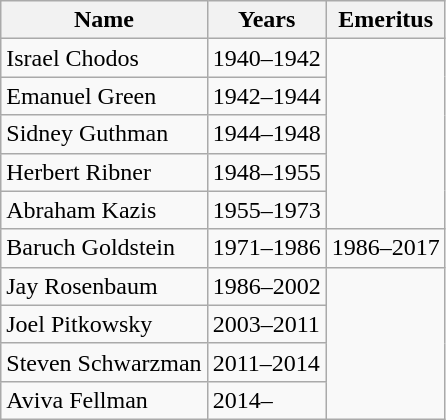<table class="wikitable" border="1" style="float:left;">
<tr style="white-space:nowrap;">
<th>Name</th>
<th>Years</th>
<th>Emeritus</th>
</tr>
<tr>
<td>Israel Chodos</td>
<td>1940–1942</td>
</tr>
<tr>
<td>Emanuel Green</td>
<td>1942–1944 </td>
</tr>
<tr>
<td>Sidney Guthman</td>
<td>1944–1948 </td>
</tr>
<tr>
<td>Herbert Ribner</td>
<td>1948–1955</td>
</tr>
<tr>
<td>Abraham Kazis</td>
<td>1955–1973</td>
</tr>
<tr>
<td>Baruch Goldstein</td>
<td>1971–1986</td>
<td>1986–2017</td>
</tr>
<tr>
<td>Jay Rosenbaum</td>
<td>1986–2002</td>
</tr>
<tr>
<td>Joel Pitkowsky</td>
<td>2003–2011</td>
</tr>
<tr>
<td>Steven Schwarzman</td>
<td>2011–2014</td>
</tr>
<tr>
<td>Aviva Fellman</td>
<td>2014–</td>
</tr>
</table>
